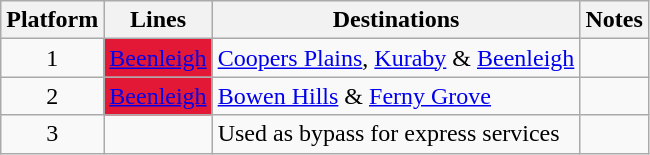<table class="wikitable" style="float: none; margin: 0.5em; ">
<tr>
<th>Platform</th>
<th>Lines</th>
<th>Destinations</th>
<th>Notes</th>
</tr>
<tr>
<td rowspan="1" style="text-align:center;">1</td>
<td style=background:#E31836><a href='#'><span>Beenleigh</span></a></td>
<td><a href='#'>Coopers Plains</a>, <a href='#'>Kuraby</a> & <a href='#'>Beenleigh</a></td>
<td></td>
</tr>
<tr>
<td rowspan="1" style="text-align:center;">2</td>
<td style=background:#E31836><a href='#'><span>Beenleigh</span></a></td>
<td><a href='#'>Bowen Hills</a> & <a href='#'>Ferny Grove</a></td>
<td></td>
</tr>
<tr>
<td rowspan="1" style="text-align:center;">3</td>
<td></td>
<td>Used as bypass for express services</td>
<td></td>
</tr>
</table>
